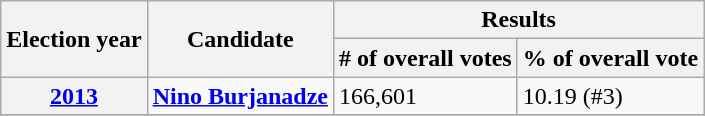<table class=wikitable>
<tr>
<th rowspan=2>Election year</th>
<th rowspan=2>Candidate</th>
<th colspan=2>Results</th>
</tr>
<tr>
<th># of overall votes</th>
<th>% of overall vote</th>
</tr>
<tr>
<th><a href='#'>2013</a></th>
<td><strong><a href='#'>Nino Burjanadze</a></strong></td>
<td>166,601</td>
<td>10.19 (#3)</td>
</tr>
<tr>
</tr>
</table>
